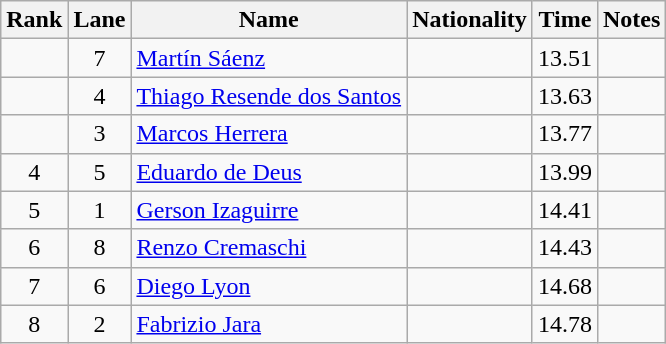<table class="wikitable sortable" style="text-align:center">
<tr>
<th>Rank</th>
<th>Lane</th>
<th>Name</th>
<th>Nationality</th>
<th>Time</th>
<th>Notes</th>
</tr>
<tr>
<td></td>
<td>7</td>
<td align=left><a href='#'>Martín Sáenz</a></td>
<td align=left></td>
<td>13.51</td>
<td></td>
</tr>
<tr>
<td></td>
<td>4</td>
<td align=left><a href='#'>Thiago Resende dos Santos</a></td>
<td align=left></td>
<td>13.63</td>
<td></td>
</tr>
<tr>
<td></td>
<td>3</td>
<td align=left><a href='#'>Marcos Herrera</a></td>
<td align=left></td>
<td>13.77</td>
<td></td>
</tr>
<tr>
<td>4</td>
<td>5</td>
<td align=left><a href='#'>Eduardo de Deus</a></td>
<td align=left></td>
<td>13.99</td>
<td></td>
</tr>
<tr>
<td>5</td>
<td>1</td>
<td align=left><a href='#'>Gerson Izaguirre</a></td>
<td align=left></td>
<td>14.41</td>
<td></td>
</tr>
<tr>
<td>6</td>
<td>8</td>
<td align=left><a href='#'>Renzo Cremaschi</a></td>
<td align=left></td>
<td>14.43</td>
<td></td>
</tr>
<tr>
<td>7</td>
<td>6</td>
<td align=left><a href='#'>Diego Lyon</a></td>
<td align=left></td>
<td>14.68</td>
<td></td>
</tr>
<tr>
<td>8</td>
<td>2</td>
<td align=left><a href='#'>Fabrizio Jara</a></td>
<td align=left></td>
<td>14.78</td>
<td></td>
</tr>
</table>
